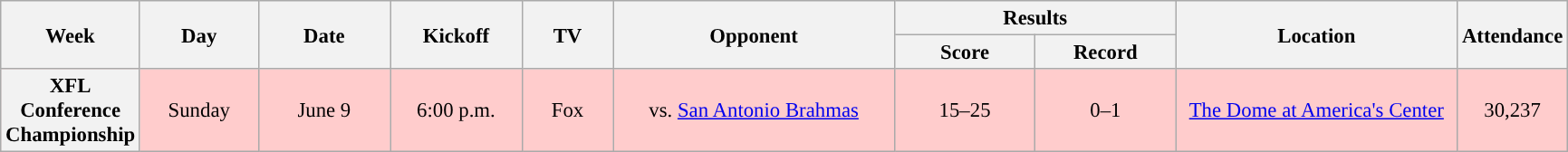<table class="wikitable" style="text-align:center; font-size: 95%;">
<tr>
<th rowspan="2" width="40">Week</th>
<th rowspan="2" width="80">Day</th>
<th rowspan="2" width="90">Date</th>
<th rowspan="2" width="90">Kickoff</th>
<th rowspan="2" width="60">TV</th>
<th rowspan="2" width="200">Opponent</th>
<th colspan="2" width="200">Results</th>
<th rowspan="2" width="200">Location</th>
<th rowspan="2">Attendance</th>
</tr>
<tr>
<th width="60">Score</th>
<th width="60">Record</th>
</tr>
<tr style="background:#ffcccc">
<th>XFL Conference Championship</th>
<td>Sunday</td>
<td>June 9</td>
<td>6:00 p.m.</td>
<td>Fox</td>
<td>vs. <a href='#'>San Antonio Brahmas</a></td>
<td>15–25</td>
<td>0–1</td>
<td><a href='#'>The Dome at America's Center</a></td>
<td>30,237</td>
</tr>
</table>
